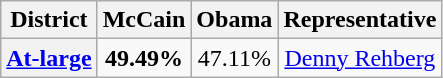<table class=wikitable>
<tr>
<th>District</th>
<th>McCain</th>
<th>Obama</th>
<th>Representative</th>
</tr>
<tr align=center>
<th><a href='#'>At-large</a></th>
<td><strong>49.49%</strong></td>
<td>47.11%</td>
<td><a href='#'>Denny Rehberg</a></td>
</tr>
</table>
